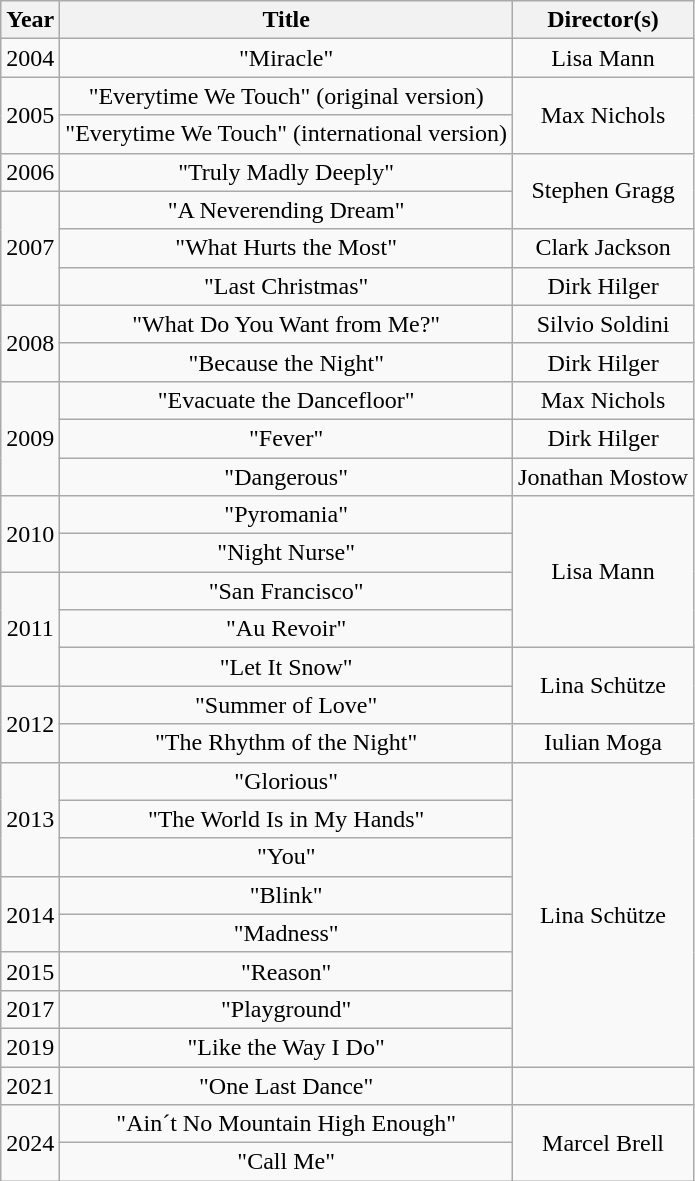<table class="wikitable plainrowheaders" style="text-align:center;" border="1">
<tr>
<th>Year</th>
<th>Title</th>
<th>Director(s)</th>
</tr>
<tr>
<td>2004</td>
<td>"Miracle"</td>
<td>Lisa Mann</td>
</tr>
<tr>
<td rowspan="2">2005</td>
<td>"Everytime We Touch" (original version)</td>
<td rowspan="2">Max Nichols</td>
</tr>
<tr>
<td>"Everytime We Touch" (international version)</td>
</tr>
<tr>
<td>2006</td>
<td>"Truly Madly Deeply"</td>
<td rowspan="2">Stephen Gragg</td>
</tr>
<tr>
<td rowspan="3">2007</td>
<td>"A Neverending Dream"</td>
</tr>
<tr>
<td>"What Hurts the Most"</td>
<td>Clark Jackson</td>
</tr>
<tr>
<td>"Last Christmas"</td>
<td>Dirk Hilger</td>
</tr>
<tr>
<td rowspan="2">2008</td>
<td>"What Do You Want from Me?"</td>
<td>Silvio Soldini</td>
</tr>
<tr>
<td>"Because the Night"</td>
<td>Dirk Hilger</td>
</tr>
<tr>
<td rowspan="3">2009</td>
<td>"Evacuate the Dancefloor"</td>
<td>Max Nichols</td>
</tr>
<tr>
<td>"Fever"</td>
<td>Dirk Hilger</td>
</tr>
<tr>
<td>"Dangerous"</td>
<td>Jonathan Mostow</td>
</tr>
<tr>
<td rowspan="2">2010</td>
<td>"Pyromania"</td>
<td rowspan="4">Lisa Mann</td>
</tr>
<tr>
<td>"Night Nurse"</td>
</tr>
<tr>
<td rowspan="3">2011</td>
<td>"San Francisco"</td>
</tr>
<tr>
<td>"Au Revoir"</td>
</tr>
<tr>
<td>"Let It Snow"</td>
<td rowspan="2">Lina Schütze</td>
</tr>
<tr>
<td rowspan="2">2012</td>
<td>"Summer of Love"</td>
</tr>
<tr>
<td>"The Rhythm of the Night"</td>
<td>Iulian Moga</td>
</tr>
<tr>
<td rowspan="3">2013</td>
<td>"Glorious"</td>
<td rowspan="8">Lina Schütze</td>
</tr>
<tr>
<td>"The World Is in My Hands"</td>
</tr>
<tr>
<td>"You"</td>
</tr>
<tr>
<td rowspan="2">2014</td>
<td>"Blink"</td>
</tr>
<tr>
<td>"Madness"</td>
</tr>
<tr>
<td>2015</td>
<td>"Reason"</td>
</tr>
<tr>
<td>2017</td>
<td>"Playground"</td>
</tr>
<tr>
<td>2019</td>
<td>"Like the Way I Do"</td>
</tr>
<tr>
<td>2021</td>
<td>"One Last Dance"</td>
<td></td>
</tr>
<tr>
<td rowspan="2">2024</td>
<td>"Ain´t No Mountain High Enough"</td>
<td rowspan="2">Marcel Brell</td>
</tr>
<tr>
<td>"Call Me"</td>
</tr>
</table>
